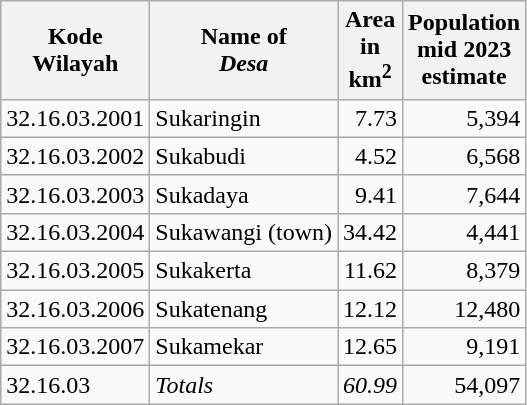<table class="wikitable">
<tr>
<th>Kode <br>Wilayah</th>
<th>Name of <br> <em>Desa</em></th>
<th>Area <br>in <br>km<sup>2</sup></th>
<th>Population<br>mid 2023<br>estimate</th>
</tr>
<tr>
<td>32.16.03.2001</td>
<td>Sukaringin</td>
<td align="right">7.73</td>
<td align="right">5,394</td>
</tr>
<tr>
<td>32.16.03.2002</td>
<td>Sukabudi</td>
<td align="right">4.52</td>
<td align="right">6,568</td>
</tr>
<tr>
<td>32.16.03.2003</td>
<td>Sukadaya</td>
<td align="right">9.41</td>
<td align="right">7,644</td>
</tr>
<tr>
<td>32.16.03.2004</td>
<td>Sukawangi (town)</td>
<td align="right">34.42</td>
<td align="right">4,441</td>
</tr>
<tr>
<td>32.16.03.2005</td>
<td>Sukakerta</td>
<td align="right">11.62</td>
<td align="right">8,379</td>
</tr>
<tr>
<td>32.16.03.2006</td>
<td>Sukatenang</td>
<td align="right">12.12</td>
<td align="right">12,480</td>
</tr>
<tr>
<td>32.16.03.2007</td>
<td>Sukamekar</td>
<td align="right">12.65</td>
<td align="right">9,191</td>
</tr>
<tr>
<td>32.16.03</td>
<td><em>Totals</em></td>
<td align="right"><em>60.99</em></td>
<td align="right">54,097</td>
</tr>
</table>
